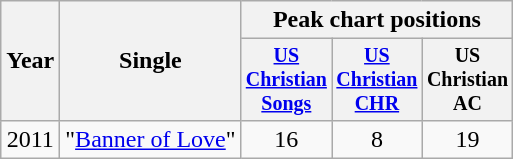<table class="wikitable" style="text-align:center;">
<tr>
<th rowspan=2>Year</th>
<th rowspan=2>Single</th>
<th colspan=3>Peak chart positions</th>
</tr>
<tr style="font-size:smaller;">
<th width=40><a href='#'>US Christian Songs</a></th>
<th width=40><a href='#'>US Christian CHR</a></th>
<th width=40>US Christian AC</th>
</tr>
<tr>
<td rowspan="3">2011</td>
<td align="left">"<a href='#'>Banner of Love</a>"</td>
<td>16</td>
<td>8</td>
<td>19</td>
</tr>
</table>
